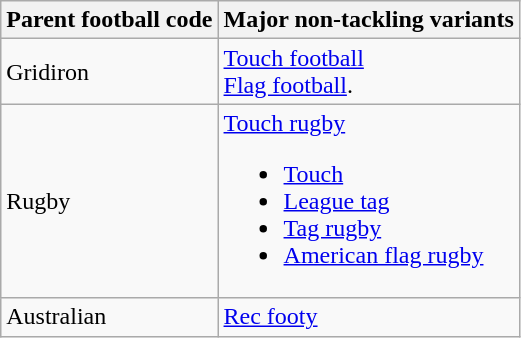<table class="wikitable">
<tr>
<th>Parent football code</th>
<th>Major non-tackling variants</th>
</tr>
<tr>
<td>Gridiron</td>
<td><a href='#'>Touch football</a><br><a href='#'>Flag football</a>.</td>
</tr>
<tr>
<td>Rugby</td>
<td><a href='#'>Touch rugby</a><br><ul><li><a href='#'>Touch</a></li><li><a href='#'>League tag</a></li><li><a href='#'>Tag rugby</a></li><li><a href='#'>American flag rugby</a></li></ul></td>
</tr>
<tr>
<td>Australian</td>
<td><a href='#'>Rec footy</a></td>
</tr>
</table>
